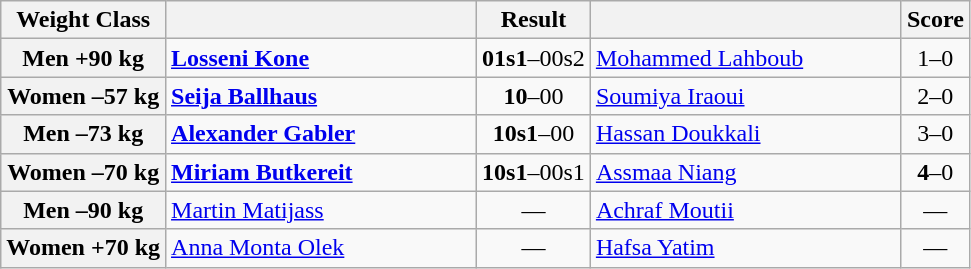<table class="wikitable">
<tr>
<th>Weight Class</th>
<th style="width: 200px;"></th>
<th>Result</th>
<th style="width: 200px;"></th>
<th>Score</th>
</tr>
<tr>
<th>Men +90 kg</th>
<td><strong><a href='#'>Losseni Kone</a></strong></td>
<td align=center><strong>01s1</strong>–00s2</td>
<td><a href='#'>Mohammed Lahboub</a></td>
<td align=center>1–0</td>
</tr>
<tr>
<th>Women –57 kg</th>
<td><strong><a href='#'>Seija Ballhaus</a></strong></td>
<td align=center><strong>10</strong>–00</td>
<td><a href='#'>Soumiya Iraoui</a></td>
<td align=center>2–0</td>
</tr>
<tr>
<th>Men –73 kg</th>
<td><strong><a href='#'>Alexander Gabler</a></strong></td>
<td align=center><strong>10s1</strong>–00</td>
<td><a href='#'>Hassan Doukkali</a></td>
<td align=center>3–0</td>
</tr>
<tr>
<th>Women –70 kg</th>
<td><strong><a href='#'>Miriam Butkereit</a></strong></td>
<td align=center><strong>10s1</strong>–00s1</td>
<td><a href='#'>Assmaa Niang</a></td>
<td align=center><strong>4</strong>–0</td>
</tr>
<tr>
<th>Men –90 kg</th>
<td><a href='#'>Martin Matijass</a></td>
<td align=center>—</td>
<td><a href='#'>Achraf Moutii</a></td>
<td align=center>—</td>
</tr>
<tr>
<th>Women +70 kg</th>
<td><a href='#'>Anna Monta Olek</a></td>
<td align=center>—</td>
<td><a href='#'>Hafsa Yatim</a></td>
<td align=center>—</td>
</tr>
</table>
